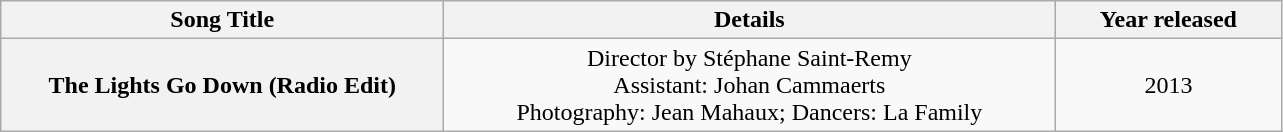<table class="wikitable plainrowheaders" style="text-align:center;">
<tr>
<th scope="col" style="width:18em;">Song Title</th>
<th scope="col" style="width:25em;">Details</th>
<th scope="col" style="width:9em;">Year released</th>
</tr>
<tr>
<th scope="row">The Lights Go Down (Radio Edit)</th>
<td>Director by Stéphane Saint-Remy <br> Assistant: Johan Cammaerts <br> Photography: Jean Mahaux; Dancers: La Family</td>
<td>2013</td>
</tr>
</table>
